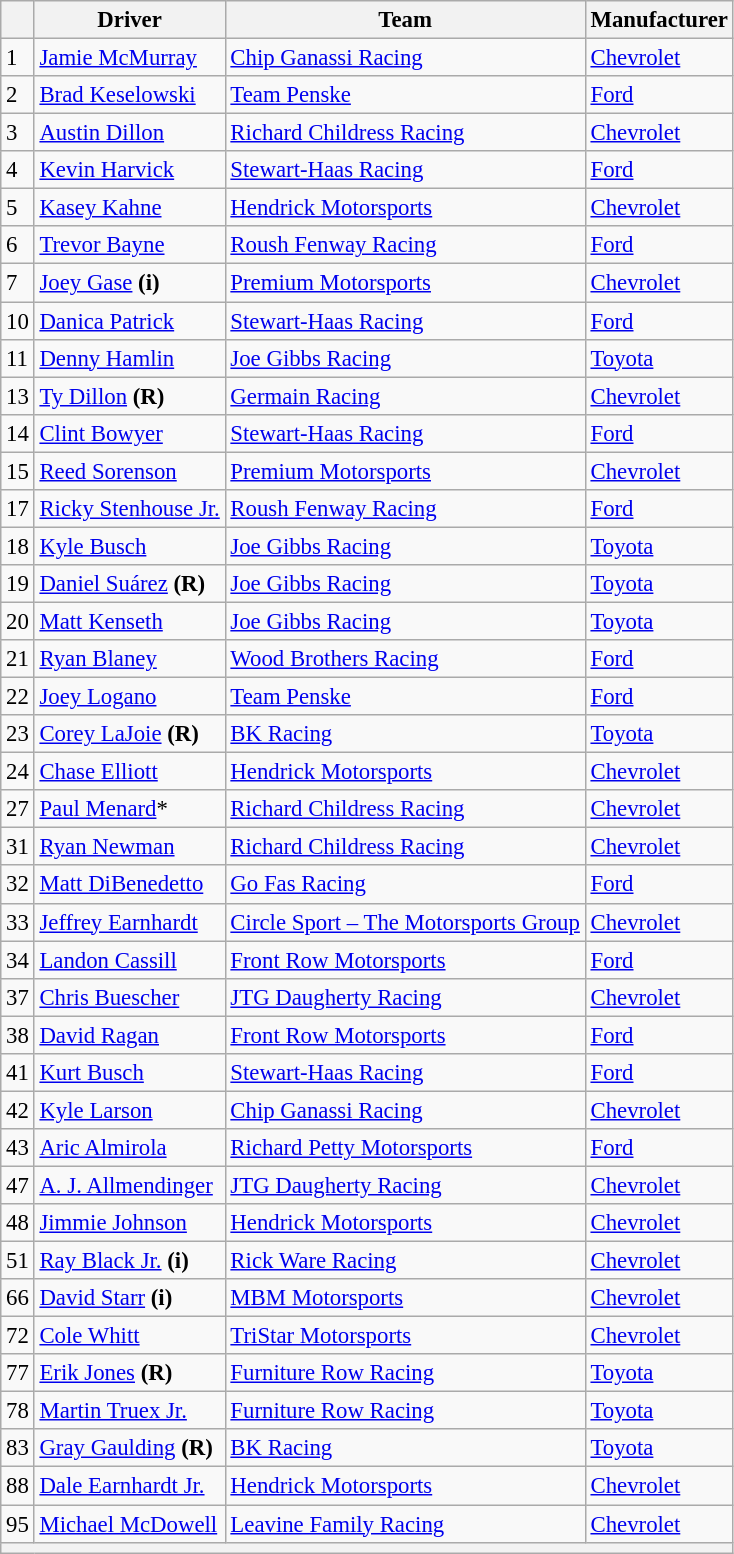<table class="wikitable" style="font-size:95%">
<tr>
<th></th>
<th>Driver</th>
<th>Team</th>
<th>Manufacturer</th>
</tr>
<tr>
<td>1</td>
<td><a href='#'>Jamie McMurray</a></td>
<td><a href='#'>Chip Ganassi Racing</a></td>
<td><a href='#'>Chevrolet</a></td>
</tr>
<tr>
<td>2</td>
<td><a href='#'>Brad Keselowski</a></td>
<td><a href='#'>Team Penske</a></td>
<td><a href='#'>Ford</a></td>
</tr>
<tr>
<td>3</td>
<td><a href='#'>Austin Dillon</a></td>
<td><a href='#'>Richard Childress Racing</a></td>
<td><a href='#'>Chevrolet</a></td>
</tr>
<tr>
<td>4</td>
<td><a href='#'>Kevin Harvick</a></td>
<td><a href='#'>Stewart-Haas Racing</a></td>
<td><a href='#'>Ford</a></td>
</tr>
<tr>
<td>5</td>
<td><a href='#'>Kasey Kahne</a></td>
<td><a href='#'>Hendrick Motorsports</a></td>
<td><a href='#'>Chevrolet</a></td>
</tr>
<tr>
<td>6</td>
<td><a href='#'>Trevor Bayne</a></td>
<td><a href='#'>Roush Fenway Racing</a></td>
<td><a href='#'>Ford</a></td>
</tr>
<tr>
<td>7</td>
<td><a href='#'>Joey Gase</a> <strong>(i)</strong></td>
<td><a href='#'>Premium Motorsports</a></td>
<td><a href='#'>Chevrolet</a></td>
</tr>
<tr>
<td>10</td>
<td><a href='#'>Danica Patrick</a></td>
<td><a href='#'>Stewart-Haas Racing</a></td>
<td><a href='#'>Ford</a></td>
</tr>
<tr>
<td>11</td>
<td><a href='#'>Denny Hamlin</a></td>
<td><a href='#'>Joe Gibbs Racing</a></td>
<td><a href='#'>Toyota</a></td>
</tr>
<tr>
<td>13</td>
<td><a href='#'>Ty Dillon</a> <strong>(R)</strong></td>
<td><a href='#'>Germain Racing</a></td>
<td><a href='#'>Chevrolet</a></td>
</tr>
<tr>
<td>14</td>
<td><a href='#'>Clint Bowyer</a></td>
<td><a href='#'>Stewart-Haas Racing</a></td>
<td><a href='#'>Ford</a></td>
</tr>
<tr>
<td>15</td>
<td><a href='#'>Reed Sorenson</a></td>
<td><a href='#'>Premium Motorsports</a></td>
<td><a href='#'>Chevrolet</a></td>
</tr>
<tr>
<td>17</td>
<td><a href='#'>Ricky Stenhouse Jr.</a></td>
<td><a href='#'>Roush Fenway Racing</a></td>
<td><a href='#'>Ford</a></td>
</tr>
<tr>
<td>18</td>
<td><a href='#'>Kyle Busch</a></td>
<td><a href='#'>Joe Gibbs Racing</a></td>
<td><a href='#'>Toyota</a></td>
</tr>
<tr>
<td>19</td>
<td><a href='#'>Daniel Suárez</a> <strong>(R)</strong></td>
<td><a href='#'>Joe Gibbs Racing</a></td>
<td><a href='#'>Toyota</a></td>
</tr>
<tr>
<td>20</td>
<td><a href='#'>Matt Kenseth</a></td>
<td><a href='#'>Joe Gibbs Racing</a></td>
<td><a href='#'>Toyota</a></td>
</tr>
<tr>
<td>21</td>
<td><a href='#'>Ryan Blaney</a></td>
<td><a href='#'>Wood Brothers Racing</a></td>
<td><a href='#'>Ford</a></td>
</tr>
<tr>
<td>22</td>
<td><a href='#'>Joey Logano</a></td>
<td><a href='#'>Team Penske</a></td>
<td><a href='#'>Ford</a></td>
</tr>
<tr>
<td>23</td>
<td><a href='#'>Corey LaJoie</a> <strong>(R)</strong></td>
<td><a href='#'>BK Racing</a></td>
<td><a href='#'>Toyota</a></td>
</tr>
<tr>
<td>24</td>
<td><a href='#'>Chase Elliott</a></td>
<td><a href='#'>Hendrick Motorsports</a></td>
<td><a href='#'>Chevrolet</a></td>
</tr>
<tr>
<td>27</td>
<td><a href='#'>Paul Menard</a>*</td>
<td><a href='#'>Richard Childress Racing</a></td>
<td><a href='#'>Chevrolet</a></td>
</tr>
<tr>
<td>31</td>
<td><a href='#'>Ryan Newman</a></td>
<td><a href='#'>Richard Childress Racing</a></td>
<td><a href='#'>Chevrolet</a></td>
</tr>
<tr>
<td>32</td>
<td><a href='#'>Matt DiBenedetto</a></td>
<td><a href='#'>Go Fas Racing</a></td>
<td><a href='#'>Ford</a></td>
</tr>
<tr>
<td>33</td>
<td><a href='#'>Jeffrey Earnhardt</a></td>
<td><a href='#'>Circle Sport – The Motorsports Group</a></td>
<td><a href='#'>Chevrolet</a></td>
</tr>
<tr>
<td>34</td>
<td><a href='#'>Landon Cassill</a></td>
<td><a href='#'>Front Row Motorsports</a></td>
<td><a href='#'>Ford</a></td>
</tr>
<tr>
<td>37</td>
<td><a href='#'>Chris Buescher</a></td>
<td><a href='#'>JTG Daugherty Racing</a></td>
<td><a href='#'>Chevrolet</a></td>
</tr>
<tr>
<td>38</td>
<td><a href='#'>David Ragan</a></td>
<td><a href='#'>Front Row Motorsports</a></td>
<td><a href='#'>Ford</a></td>
</tr>
<tr>
<td>41</td>
<td><a href='#'>Kurt Busch</a></td>
<td><a href='#'>Stewart-Haas Racing</a></td>
<td><a href='#'>Ford</a></td>
</tr>
<tr>
<td>42</td>
<td><a href='#'>Kyle Larson</a></td>
<td><a href='#'>Chip Ganassi Racing</a></td>
<td><a href='#'>Chevrolet</a></td>
</tr>
<tr>
<td>43</td>
<td><a href='#'>Aric Almirola</a></td>
<td><a href='#'>Richard Petty Motorsports</a></td>
<td><a href='#'>Ford</a></td>
</tr>
<tr>
<td>47</td>
<td><a href='#'>A. J. Allmendinger</a></td>
<td><a href='#'>JTG Daugherty Racing</a></td>
<td><a href='#'>Chevrolet</a></td>
</tr>
<tr>
<td>48</td>
<td><a href='#'>Jimmie Johnson</a></td>
<td><a href='#'>Hendrick Motorsports</a></td>
<td><a href='#'>Chevrolet</a></td>
</tr>
<tr>
<td>51</td>
<td><a href='#'>Ray Black Jr.</a> <strong>(i)</strong></td>
<td><a href='#'>Rick Ware Racing</a></td>
<td><a href='#'>Chevrolet</a></td>
</tr>
<tr>
<td>66</td>
<td><a href='#'>David Starr</a> <strong>(i)</strong></td>
<td><a href='#'>MBM Motorsports</a></td>
<td><a href='#'>Chevrolet</a></td>
</tr>
<tr>
<td>72</td>
<td><a href='#'>Cole Whitt</a></td>
<td><a href='#'>TriStar Motorsports</a></td>
<td><a href='#'>Chevrolet</a></td>
</tr>
<tr>
<td>77</td>
<td><a href='#'>Erik Jones</a> <strong>(R)</strong></td>
<td><a href='#'>Furniture Row Racing</a></td>
<td><a href='#'>Toyota</a></td>
</tr>
<tr>
<td>78</td>
<td><a href='#'>Martin Truex Jr.</a></td>
<td><a href='#'>Furniture Row Racing</a></td>
<td><a href='#'>Toyota</a></td>
</tr>
<tr>
<td>83</td>
<td><a href='#'>Gray Gaulding</a> <strong>(R)</strong></td>
<td><a href='#'>BK Racing</a></td>
<td><a href='#'>Toyota</a></td>
</tr>
<tr>
<td>88</td>
<td><a href='#'>Dale Earnhardt Jr.</a></td>
<td><a href='#'>Hendrick Motorsports</a></td>
<td><a href='#'>Chevrolet</a></td>
</tr>
<tr>
<td>95</td>
<td><a href='#'>Michael McDowell</a></td>
<td><a href='#'>Leavine Family Racing</a></td>
<td><a href='#'>Chevrolet</a></td>
</tr>
<tr>
<th colspan="4"></th>
</tr>
</table>
